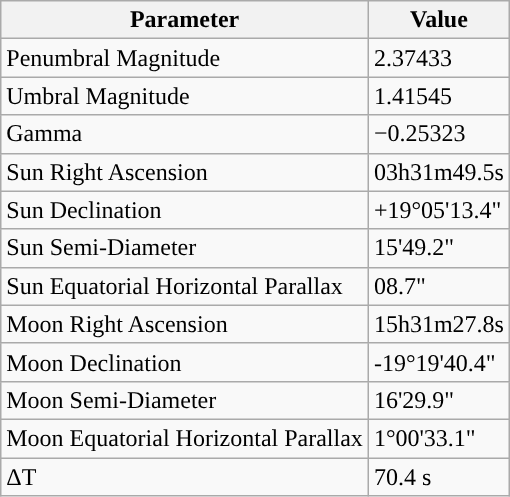<table class="wikitable">
<tr>
<th>Parameter</th>
<th>Value</th>
</tr>
<tr>
<td>Penumbral Magnitude</td>
<td>2.37433</td>
</tr>
<tr>
<td>Umbral Magnitude</td>
<td>1.41545</td>
</tr>
<tr>
<td>Gamma</td>
<td>−0.25323</td>
</tr>
<tr>
<td>Sun Right Ascension</td>
<td>03h31m49.5s</td>
</tr>
<tr>
<td>Sun Declination</td>
<td>+19°05'13.4"</td>
</tr>
<tr>
<td>Sun Semi-Diameter</td>
<td>15'49.2"</td>
</tr>
<tr>
<td>Sun Equatorial Horizontal Parallax</td>
<td>08.7"</td>
</tr>
<tr>
<td>Moon Right Ascension</td>
<td>15h31m27.8s</td>
</tr>
<tr>
<td>Moon Declination</td>
<td>-19°19'40.4"</td>
</tr>
<tr>
<td>Moon Semi-Diameter</td>
<td>16'29.9"</td>
</tr>
<tr>
<td>Moon Equatorial Horizontal Parallax</td>
<td>1°00'33.1"</td>
</tr>
<tr>
<td>ΔT</td>
<td>70.4 s</td>
</tr>
</table>
